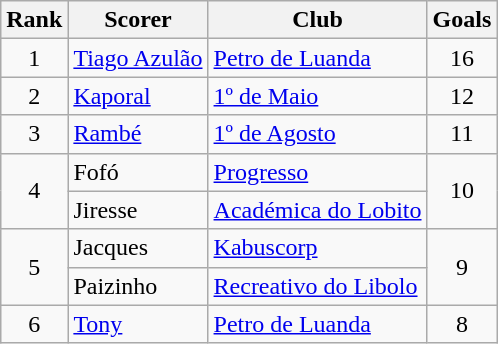<table class="wikitable" style="text-align:center">
<tr>
<th>Rank</th>
<th>Scorer</th>
<th>Club</th>
<th>Goals</th>
</tr>
<tr>
<td>1</td>
<td align="left"> <a href='#'>Tiago Azulão</a></td>
<td align="left"><a href='#'>Petro de Luanda</a></td>
<td>16</td>
</tr>
<tr>
<td>2</td>
<td align="left"> <a href='#'>Kaporal</a></td>
<td align="left"><a href='#'>1º de Maio</a></td>
<td>12</td>
</tr>
<tr>
<td>3</td>
<td align="left"> <a href='#'>Rambé</a></td>
<td align="left"><a href='#'>1º de Agosto</a></td>
<td>11</td>
</tr>
<tr>
<td rowspan=2>4</td>
<td align="left"> Fofó</td>
<td align="left"><a href='#'>Progresso</a></td>
<td rowspan=2>10</td>
</tr>
<tr>
<td align="left"> Jiresse</td>
<td align="left"><a href='#'>Académica do Lobito</a></td>
</tr>
<tr>
<td rowspan=2>5</td>
<td align="left"> Jacques</td>
<td align="left"><a href='#'>Kabuscorp</a></td>
<td rowspan=2>9</td>
</tr>
<tr>
<td align="left"> Paizinho</td>
<td align="left"><a href='#'>Recreativo do Libolo</a></td>
</tr>
<tr>
<td>6</td>
<td align="left"> <a href='#'>Tony</a></td>
<td align="left"><a href='#'>Petro de Luanda</a></td>
<td>8</td>
</tr>
</table>
